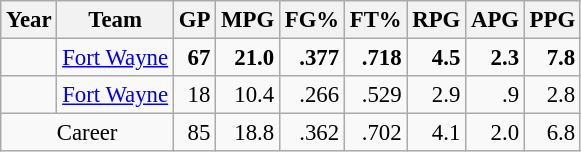<table class="wikitable sortable" style="font-size:95%; text-align:right;">
<tr>
<th>Year</th>
<th>Team</th>
<th>GP</th>
<th>MPG</th>
<th>FG%</th>
<th>FT%</th>
<th>RPG</th>
<th>APG</th>
<th>PPG</th>
</tr>
<tr>
<td style="text-align:left;"></td>
<td style="text-align:left;"><a href='#'>Fort Wayne</a></td>
<td><strong>67</strong></td>
<td><strong>21.0</strong></td>
<td><strong>.377</strong></td>
<td><strong>.718</strong></td>
<td><strong>4.5</strong></td>
<td><strong>2.3</strong></td>
<td><strong>7.8</strong></td>
</tr>
<tr>
<td style="text-align:left;"></td>
<td style="text-align:left;"><a href='#'>Fort Wayne</a></td>
<td>18</td>
<td>10.4</td>
<td>.266</td>
<td>.529</td>
<td>2.9</td>
<td>.9</td>
<td>2.8</td>
</tr>
<tr>
<td colspan="2" style="text-align:center;">Career</td>
<td>85</td>
<td>18.8</td>
<td>.362</td>
<td>.702</td>
<td>4.1</td>
<td>2.0</td>
<td>6.8</td>
</tr>
</table>
